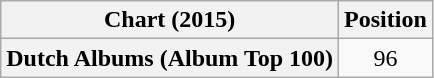<table class="wikitable plainrowheaders" style="text-align:center">
<tr>
<th scope="col">Chart (2015)</th>
<th scope="col">Position</th>
</tr>
<tr>
<th scope="row">Dutch Albums (Album Top 100)</th>
<td>96</td>
</tr>
</table>
